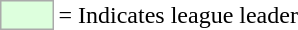<table>
<tr>
<td style="background:#DDFFDD; border:1px solid #aaa; width:2em;"></td>
<td>= Indicates league leader</td>
</tr>
</table>
